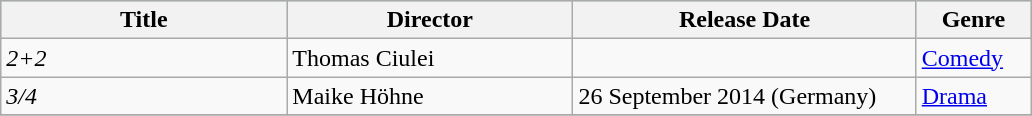<table class="wikitable">
<tr style="background:#b0e0e6; text-align:center;">
<th style="width:25%;">Title</th>
<th style="width:25%;">Director</th>
<th style="width:30%;">Release Date</th>
<th style="width:10%;">Genre</th>
</tr>
<tr>
<td><em>2+2</em></td>
<td>Thomas Ciulei</td>
<td></td>
<td><a href='#'>Comedy</a></td>
</tr>
<tr>
<td><em>3/4</em></td>
<td>Maike Höhne</td>
<td>26 September 2014 (Germany)</td>
<td><a href='#'>Drama</a></td>
</tr>
<tr>
</tr>
</table>
